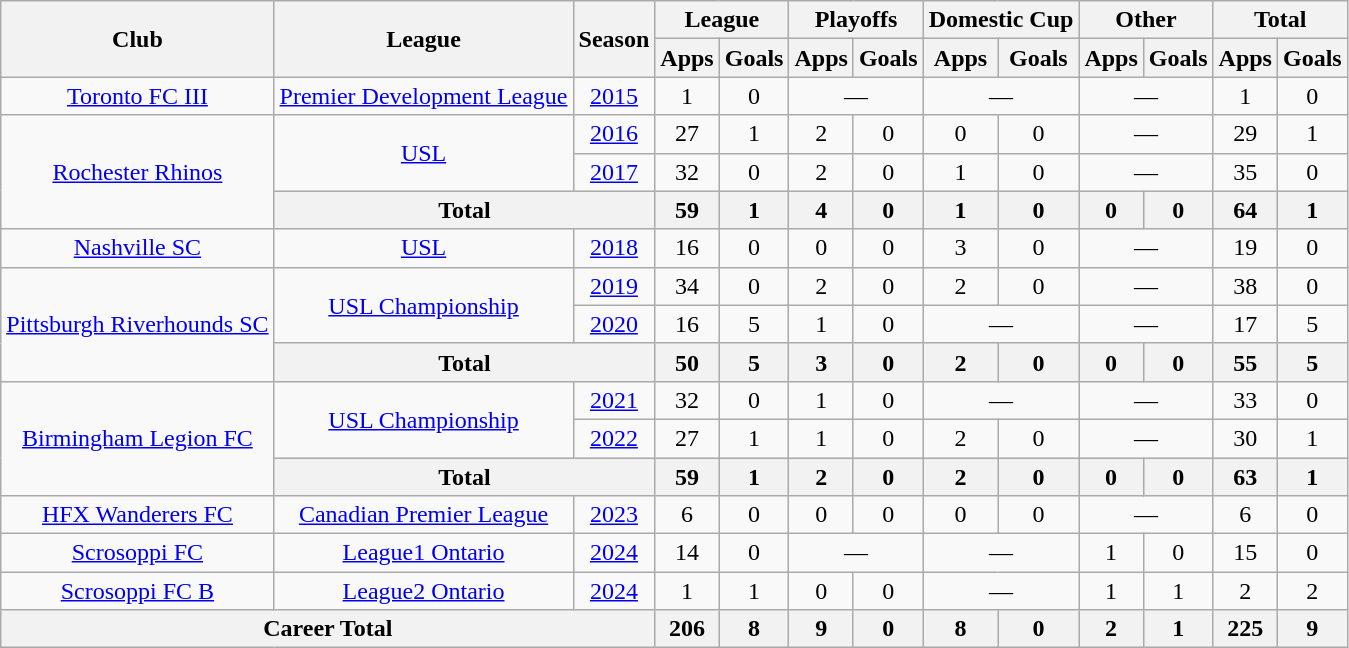<table class="wikitable" style="text-align: center;">
<tr>
<th rowspan="2">Club</th>
<th rowspan="2">League</th>
<th rowspan="2">Season</th>
<th colspan="2">League</th>
<th colspan="2">Playoffs</th>
<th colspan="2">Domestic Cup</th>
<th colspan="2">Other</th>
<th colspan="2">Total</th>
</tr>
<tr>
<th>Apps</th>
<th>Goals</th>
<th>Apps</th>
<th>Goals</th>
<th>Apps</th>
<th>Goals</th>
<th>Apps</th>
<th>Goals</th>
<th>Apps</th>
<th>Goals</th>
</tr>
<tr>
<td><a href='#'>Toronto FC III</a></td>
<td><a href='#'>Premier Development League</a></td>
<td><a href='#'>2015</a></td>
<td>1</td>
<td>0</td>
<td colspan=2>—</td>
<td colspan=2>—</td>
<td colspan=2>—</td>
<td>1</td>
<td>0</td>
</tr>
<tr>
<td rowspan="3"><a href='#'>Rochester Rhinos</a></td>
<td rowspan="2"><a href='#'>USL</a></td>
<td><a href='#'>2016</a></td>
<td>27</td>
<td>1</td>
<td>2</td>
<td>0</td>
<td>0</td>
<td>0</td>
<td colspan=2>—</td>
<td>29</td>
<td>1</td>
</tr>
<tr>
<td><a href='#'>2017</a></td>
<td>32</td>
<td>0</td>
<td>2</td>
<td>0</td>
<td>1</td>
<td>0</td>
<td colspan=2>—</td>
<td>35</td>
<td>0</td>
</tr>
<tr>
<th colspan="2">Total</th>
<th>59</th>
<th>1</th>
<th>4</th>
<th>0</th>
<th>1</th>
<th>0</th>
<th>0</th>
<th>0</th>
<th>64</th>
<th>1</th>
</tr>
<tr>
<td><a href='#'>Nashville SC</a></td>
<td><a href='#'>USL</a></td>
<td><a href='#'>2018</a></td>
<td>16</td>
<td>0</td>
<td>0</td>
<td>0</td>
<td>3</td>
<td>0</td>
<td colspan=2>—</td>
<td>19</td>
<td>0</td>
</tr>
<tr>
<td rowspan="3"><a href='#'>Pittsburgh Riverhounds SC</a></td>
<td rowspan="2"><a href='#'>USL Championship</a></td>
<td><a href='#'>2019</a></td>
<td>34</td>
<td>0</td>
<td>2</td>
<td>0</td>
<td>2</td>
<td>0</td>
<td colspan=2>—</td>
<td>38</td>
<td>0</td>
</tr>
<tr>
<td><a href='#'>2020</a></td>
<td>16</td>
<td>5</td>
<td>1</td>
<td>0</td>
<td colspan=2>—</td>
<td colspan=2>—</td>
<td>17</td>
<td>5</td>
</tr>
<tr>
<th colspan="2">Total</th>
<th>50</th>
<th>5</th>
<th>3</th>
<th>0</th>
<th>2</th>
<th>0</th>
<th>0</th>
<th>0</th>
<th>55</th>
<th>5</th>
</tr>
<tr>
<td rowspan="3"><a href='#'>Birmingham Legion FC</a></td>
<td rowspan="2"><a href='#'>USL Championship</a></td>
<td><a href='#'>2021</a></td>
<td>32</td>
<td>0</td>
<td>1</td>
<td>0</td>
<td colspan=2>—</td>
<td colspan=2>—</td>
<td>33</td>
<td>0</td>
</tr>
<tr>
<td><a href='#'>2022</a></td>
<td>27</td>
<td>1</td>
<td>1</td>
<td>0</td>
<td>2</td>
<td>0</td>
<td colspan=2>—</td>
<td>30</td>
<td>1</td>
</tr>
<tr>
<th colspan="2">Total</th>
<th>59</th>
<th>1</th>
<th>2</th>
<th>0</th>
<th>2</th>
<th>0</th>
<th>0</th>
<th>0</th>
<th>63</th>
<th>1</th>
</tr>
<tr>
<td><a href='#'>HFX Wanderers FC</a></td>
<td><a href='#'>Canadian Premier League</a></td>
<td><a href='#'>2023</a></td>
<td>6</td>
<td>0</td>
<td>0</td>
<td>0</td>
<td>0</td>
<td>0</td>
<td colspan=2>—</td>
<td>6</td>
<td>0</td>
</tr>
<tr>
<td><a href='#'>Scrosoppi FC</a></td>
<td><a href='#'>League1 Ontario</a></td>
<td><a href='#'>2024</a></td>
<td>14</td>
<td>0</td>
<td colspan=2>—</td>
<td colspan=2>—</td>
<td>1</td>
<td>0</td>
<td>15</td>
<td>0</td>
</tr>
<tr>
<td><a href='#'>Scrosoppi FC B</a></td>
<td><a href='#'>League2 Ontario</a></td>
<td><a href='#'>2024</a></td>
<td>1</td>
<td>1</td>
<td>0</td>
<td>0</td>
<td colspan=2>—</td>
<td>1</td>
<td>1</td>
<td>2</td>
<td>2</td>
</tr>
<tr>
<th colspan="3">Career Total</th>
<th>206</th>
<th>8</th>
<th>9</th>
<th>0</th>
<th>8</th>
<th>0</th>
<th>2</th>
<th>1</th>
<th>225</th>
<th>9</th>
</tr>
</table>
